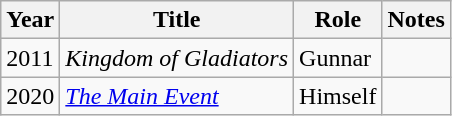<table class="wikitable sortable">
<tr>
<th>Year</th>
<th>Title</th>
<th>Role</th>
<th>Notes</th>
</tr>
<tr>
<td>2011</td>
<td><em>Kingdom of Gladiators</em></td>
<td>Gunnar</td>
<td></td>
</tr>
<tr>
<td>2020</td>
<td><em><a href='#'>The Main Event</a></em></td>
<td>Himself</td>
<td></td>
</tr>
</table>
